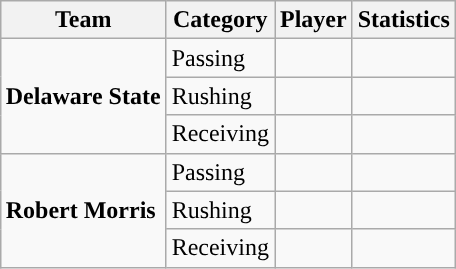<table class="wikitable" style="float: right;">
<tr>
<th>Team</th>
<th>Category</th>
<th>Player</th>
<th>Statistics</th>
</tr>
<tr>
<td rowspan=3><strong>Delaware State</strong></td>
<td>Passing</td>
<td></td>
<td></td>
</tr>
<tr>
<td>Rushing</td>
<td></td>
<td></td>
</tr>
<tr>
<td>Receiving</td>
<td></td>
<td></td>
</tr>
<tr>
<td rowspan=3><strong>Robert Morris</strong></td>
<td>Passing</td>
<td></td>
<td></td>
</tr>
<tr>
<td>Rushing</td>
<td></td>
<td></td>
</tr>
<tr>
<td>Receiving</td>
<td></td>
<td></td>
</tr>
</table>
